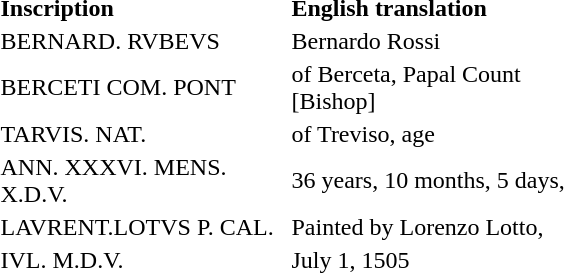<table>
<tr>
<th width="190px" align="left">Inscription</th>
<th width="190px" align="left">English translation</th>
</tr>
<tr>
<td>BERNARD. RVBEVS</td>
<td>Bernardo Rossi</td>
</tr>
<tr>
<td>BERCETI COM. PONT</td>
<td>of Berceta, Papal Count [Bishop]</td>
</tr>
<tr>
<td>TARVIS. NAT.</td>
<td>of Treviso, age</td>
</tr>
<tr>
<td>ANN. XXXVI. MENS. X.D.V.</td>
<td>36 years, 10 months, 5 days,</td>
</tr>
<tr>
<td>LAVRENT.LOTVS P. CAL.</td>
<td>Painted by Lorenzo Lotto,</td>
</tr>
<tr>
<td>IVL. M.D.V.</td>
<td>July 1, 1505</td>
</tr>
</table>
